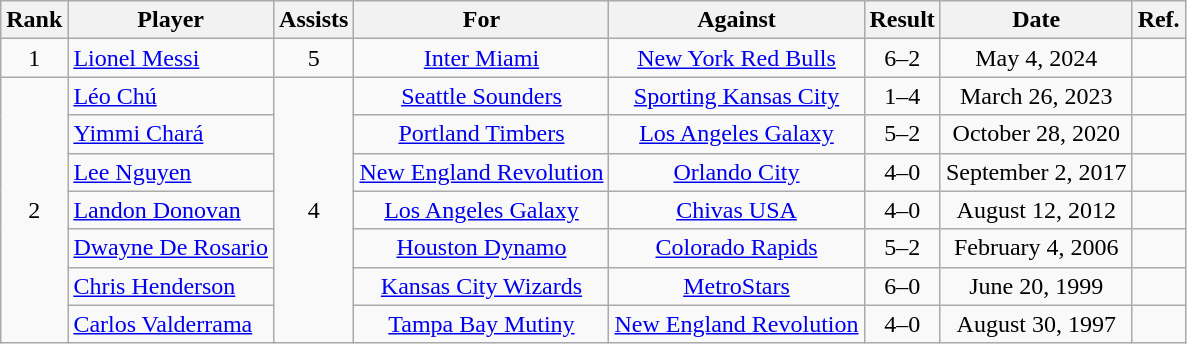<table class="wikitable" style="text-align:center;">
<tr>
<th>Rank</th>
<th>Player</th>
<th>Assists</th>
<th>For</th>
<th>Against</th>
<th>Result</th>
<th>Date</th>
<th>Ref.</th>
</tr>
<tr>
<td>1</td>
<td align="left"> <a href='#'>Lionel Messi</a></td>
<td>5</td>
<td><a href='#'>Inter Miami</a></td>
<td><a href='#'>New York Red Bulls</a></td>
<td>6–2</td>
<td>May 4, 2024</td>
<td></td>
</tr>
<tr>
<td rowspan="7">2</td>
<td align="left"> <a href='#'>Léo Chú</a></td>
<td rowspan="7">4</td>
<td><a href='#'>Seattle Sounders</a></td>
<td><a href='#'>Sporting Kansas City</a></td>
<td>1–4</td>
<td>March 26, 2023</td>
<td></td>
</tr>
<tr>
<td align="left"> <a href='#'>Yimmi Chará</a></td>
<td><a href='#'>Portland Timbers</a></td>
<td><a href='#'>Los Angeles Galaxy</a></td>
<td>5–2</td>
<td>October 28, 2020</td>
<td></td>
</tr>
<tr>
<td align="left"> <a href='#'>Lee Nguyen</a></td>
<td><a href='#'>New England Revolution</a></td>
<td><a href='#'>Orlando City</a></td>
<td>4–0</td>
<td>September 2, 2017</td>
<td></td>
</tr>
<tr>
<td align="left"> <a href='#'>Landon Donovan</a></td>
<td><a href='#'>Los Angeles Galaxy</a></td>
<td><a href='#'>Chivas USA</a></td>
<td>4–0</td>
<td>August 12, 2012</td>
<td></td>
</tr>
<tr>
<td align="left"> <a href='#'>Dwayne De Rosario</a></td>
<td><a href='#'>Houston Dynamo</a></td>
<td><a href='#'>Colorado Rapids</a></td>
<td>5–2</td>
<td>February 4, 2006</td>
<td></td>
</tr>
<tr>
<td align="left"> <a href='#'>Chris Henderson</a></td>
<td><a href='#'>Kansas City Wizards</a></td>
<td><a href='#'>MetroStars</a></td>
<td>6–0</td>
<td>June 20, 1999</td>
<td></td>
</tr>
<tr>
<td align="left"> <a href='#'>Carlos Valderrama</a></td>
<td><a href='#'>Tampa Bay Mutiny</a></td>
<td><a href='#'>New England Revolution</a></td>
<td>4–0</td>
<td>August 30, 1997</td>
<td></td>
</tr>
</table>
